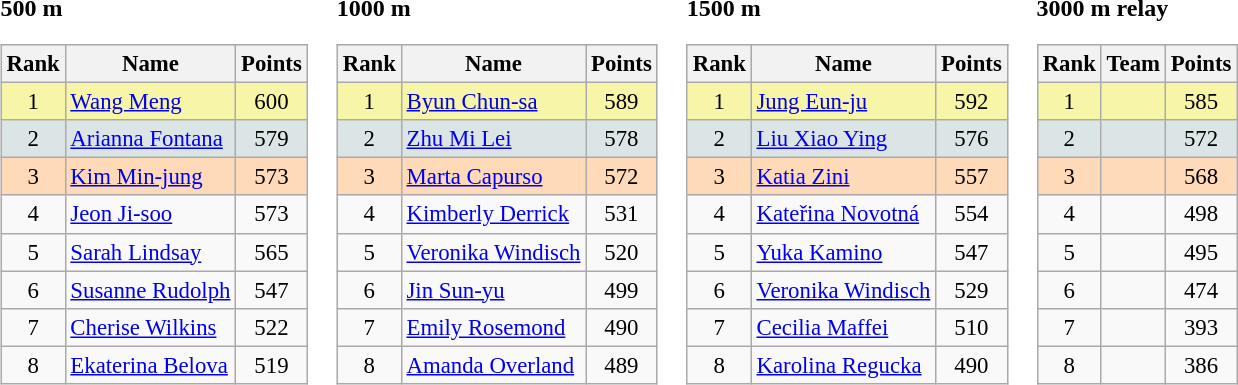<table>
<tr valign="top">
<td><br><strong>500 m</strong><br><table class="wikitable" style="font-size:95%; text-align: center">
<tr style="background:#dcdcdc;">
<th>Rank</th>
<th>Name</th>
<th>Points</th>
</tr>
<tr bgcolor="#F7F6A8" |>
<td>1</td>
<td align="left"> <a href='#'>Wang Meng</a></td>
<td>600</td>
</tr>
<tr bgcolor="#DCE5E5">
<td>2</td>
<td align="left"> <a href='#'>Arianna Fontana</a></td>
<td>579</td>
</tr>
<tr bgcolor="#FFDAB9">
<td>3</td>
<td align="left"> <a href='#'>Kim Min-jung</a></td>
<td>573</td>
</tr>
<tr>
<td>4</td>
<td align="left"> <a href='#'>Jeon Ji-soo</a></td>
<td>573</td>
</tr>
<tr>
<td>5</td>
<td align="left"> <a href='#'>Sarah Lindsay</a></td>
<td>565</td>
</tr>
<tr>
<td>6</td>
<td align="left"> <a href='#'>Susanne Rudolph</a></td>
<td>547</td>
</tr>
<tr>
<td>7</td>
<td align="left"> <a href='#'>Cherise Wilkins</a></td>
<td>522</td>
</tr>
<tr>
<td>8</td>
<td align="left"> <a href='#'>Ekaterina Belova</a></td>
<td>519</td>
</tr>
</table>
</td>
<td><br><strong>1000 m </strong><br><table class="wikitable" style="font-size:95%; text-align: center">
<tr style="background:#dcdcdc;">
<th>Rank</th>
<th>Name</th>
<th>Points</th>
</tr>
<tr bgcolor="#F7F6A8" |>
<td>1</td>
<td align="left"> <a href='#'>Byun Chun-sa</a></td>
<td>589</td>
</tr>
<tr bgcolor="#DCE5E5">
<td>2</td>
<td align="left"> <a href='#'>Zhu Mi Lei</a></td>
<td>578</td>
</tr>
<tr bgcolor="#FFDAB9">
<td>3</td>
<td align="left"> <a href='#'>Marta Capurso</a></td>
<td>572</td>
</tr>
<tr>
<td>4</td>
<td align="left"> <a href='#'>Kimberly Derrick</a></td>
<td>531</td>
</tr>
<tr>
<td>5</td>
<td align="left"> <a href='#'>Veronika Windisch</a></td>
<td>520</td>
</tr>
<tr>
<td>6</td>
<td align="left"> <a href='#'>Jin Sun-yu</a></td>
<td>499</td>
</tr>
<tr>
<td>7</td>
<td align="left"> <a href='#'>Emily Rosemond</a></td>
<td>490</td>
</tr>
<tr>
<td>8</td>
<td align="left"> <a href='#'>Amanda Overland</a></td>
<td>489</td>
</tr>
</table>
</td>
<td><br><strong>1500 m </strong><br><table class="wikitable" style="font-size:95%; text-align: center">
<tr style="background:#dcdcdc;">
<th>Rank</th>
<th>Name</th>
<th>Points</th>
</tr>
<tr bgcolor="#F7F6A8" |>
<td>1</td>
<td align="left"> <a href='#'>Jung Eun-ju</a></td>
<td>592</td>
</tr>
<tr bgcolor="#DCE5E5">
<td>2</td>
<td align="left"> <a href='#'>Liu Xiao Ying</a></td>
<td>576</td>
</tr>
<tr bgcolor="#FFDAB9">
<td>3</td>
<td align="left"> <a href='#'>Katia Zini</a></td>
<td>557</td>
</tr>
<tr>
<td>4</td>
<td align="left"> <a href='#'>Kateřina Novotná</a></td>
<td>554</td>
</tr>
<tr>
<td>5</td>
<td align="left"> <a href='#'>Yuka Kamino</a></td>
<td>547</td>
</tr>
<tr>
<td>6</td>
<td align="left"> <a href='#'>Veronika Windisch</a></td>
<td>529</td>
</tr>
<tr>
<td>7</td>
<td align="left"> <a href='#'>Cecilia Maffei</a></td>
<td>510</td>
</tr>
<tr>
<td>8</td>
<td align="left"> <a href='#'>Karolina Regucka</a></td>
<td>490</td>
</tr>
</table>
</td>
<td><br><strong>3000 m relay</strong><br><table class="wikitable" style="font-size:95%; text-align: center">
<tr style="background:#dcdcdc;">
<th>Rank</th>
<th>Team</th>
<th>Points</th>
</tr>
<tr bgcolor="#F7F6A8" |>
<td>1</td>
<td align="left"></td>
<td>585</td>
</tr>
<tr bgcolor="#DCE5E5">
<td>2</td>
<td align="left"></td>
<td>572</td>
</tr>
<tr bgcolor="#FFDAB9">
<td>3</td>
<td align="left"></td>
<td>568</td>
</tr>
<tr>
<td>4</td>
<td align="left"></td>
<td>498</td>
</tr>
<tr>
<td>5</td>
<td align="left"></td>
<td>495</td>
</tr>
<tr>
<td>6</td>
<td align="left"></td>
<td>474</td>
</tr>
<tr>
<td>7</td>
<td align="left"></td>
<td>393</td>
</tr>
<tr>
<td>8</td>
<td align="left"></td>
<td>386</td>
</tr>
</table>
</td>
</tr>
</table>
